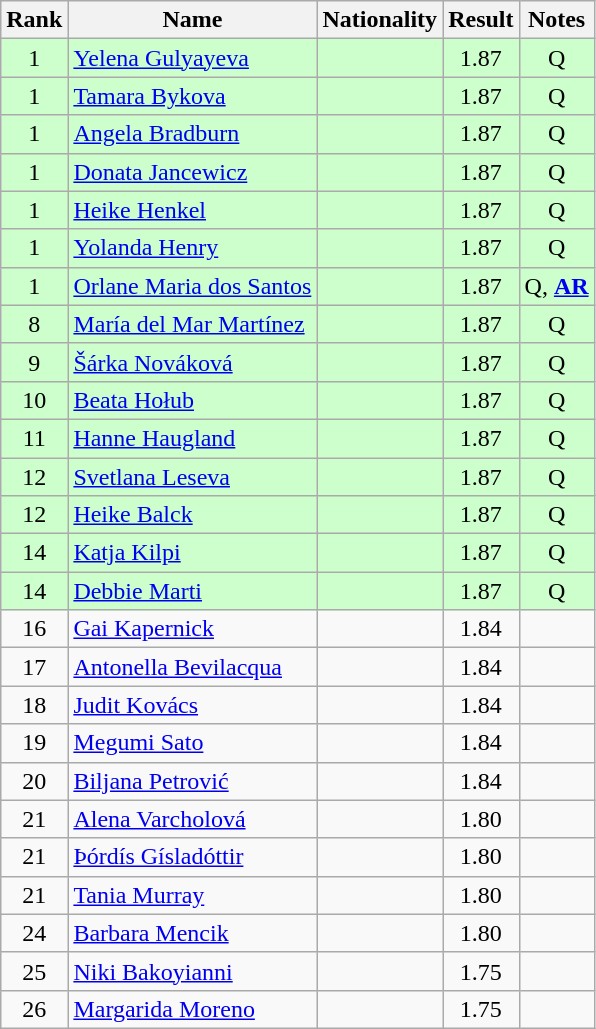<table class="wikitable sortable" style="text-align:center">
<tr>
<th>Rank</th>
<th>Name</th>
<th>Nationality</th>
<th>Result</th>
<th>Notes</th>
</tr>
<tr bgcolor=ccffcc>
<td>1</td>
<td align="left"><a href='#'>Yelena Gulyayeva</a></td>
<td align=left></td>
<td>1.87</td>
<td>Q</td>
</tr>
<tr bgcolor=ccffcc>
<td>1</td>
<td align="left"><a href='#'>Tamara Bykova</a></td>
<td align=left></td>
<td>1.87</td>
<td>Q</td>
</tr>
<tr bgcolor=ccffcc>
<td>1</td>
<td align="left"><a href='#'>Angela Bradburn</a></td>
<td align=left></td>
<td>1.87</td>
<td>Q</td>
</tr>
<tr bgcolor=ccffcc>
<td>1</td>
<td align="left"><a href='#'>Donata Jancewicz</a></td>
<td align=left></td>
<td>1.87</td>
<td>Q</td>
</tr>
<tr bgcolor=ccffcc>
<td>1</td>
<td align="left"><a href='#'>Heike Henkel</a></td>
<td align=left></td>
<td>1.87</td>
<td>Q</td>
</tr>
<tr bgcolor=ccffcc>
<td>1</td>
<td align="left"><a href='#'>Yolanda Henry</a></td>
<td align=left></td>
<td>1.87</td>
<td>Q</td>
</tr>
<tr bgcolor=ccffcc>
<td>1</td>
<td align="left"><a href='#'>Orlane Maria dos Santos</a></td>
<td align=left></td>
<td>1.87</td>
<td>Q, <strong><a href='#'>AR</a></strong></td>
</tr>
<tr bgcolor=ccffcc>
<td>8</td>
<td align="left"><a href='#'>María del Mar Martínez</a></td>
<td align=left></td>
<td>1.87</td>
<td>Q</td>
</tr>
<tr bgcolor=ccffcc>
<td>9</td>
<td align="left"><a href='#'>Šárka Nováková</a></td>
<td align=left></td>
<td>1.87</td>
<td>Q</td>
</tr>
<tr bgcolor=ccffcc>
<td>10</td>
<td align="left"><a href='#'>Beata Hołub</a></td>
<td align=left></td>
<td>1.87</td>
<td>Q</td>
</tr>
<tr bgcolor=ccffcc>
<td>11</td>
<td align="left"><a href='#'>Hanne Haugland</a></td>
<td align=left></td>
<td>1.87</td>
<td>Q</td>
</tr>
<tr bgcolor=ccffcc>
<td>12</td>
<td align="left"><a href='#'>Svetlana Leseva</a></td>
<td align=left></td>
<td>1.87</td>
<td>Q</td>
</tr>
<tr bgcolor=ccffcc>
<td>12</td>
<td align="left"><a href='#'>Heike Balck</a></td>
<td align=left></td>
<td>1.87</td>
<td>Q</td>
</tr>
<tr bgcolor=ccffcc>
<td>14</td>
<td align="left"><a href='#'>Katja Kilpi</a></td>
<td align=left></td>
<td>1.87</td>
<td>Q</td>
</tr>
<tr bgcolor=ccffcc>
<td>14</td>
<td align="left"><a href='#'>Debbie Marti</a></td>
<td align=left></td>
<td>1.87</td>
<td>Q</td>
</tr>
<tr>
<td>16</td>
<td align="left"><a href='#'>Gai Kapernick</a></td>
<td align=left></td>
<td>1.84</td>
<td></td>
</tr>
<tr>
<td>17</td>
<td align="left"><a href='#'>Antonella Bevilacqua</a></td>
<td align=left></td>
<td>1.84</td>
<td></td>
</tr>
<tr>
<td>18</td>
<td align="left"><a href='#'>Judit Kovács</a></td>
<td align=left></td>
<td>1.84</td>
<td></td>
</tr>
<tr>
<td>19</td>
<td align="left"><a href='#'>Megumi Sato</a></td>
<td align=left></td>
<td>1.84</td>
<td></td>
</tr>
<tr>
<td>20</td>
<td align="left"><a href='#'>Biljana Petrović</a></td>
<td align=left></td>
<td>1.84</td>
<td></td>
</tr>
<tr>
<td>21</td>
<td align="left"><a href='#'>Alena Varcholová</a></td>
<td align=left></td>
<td>1.80</td>
<td></td>
</tr>
<tr>
<td>21</td>
<td align="left"><a href='#'>Þórdís Gísladóttir</a></td>
<td align=left></td>
<td>1.80</td>
<td></td>
</tr>
<tr>
<td>21</td>
<td align="left"><a href='#'>Tania Murray</a></td>
<td align=left></td>
<td>1.80</td>
<td></td>
</tr>
<tr>
<td>24</td>
<td align="left"><a href='#'>Barbara Mencik</a></td>
<td align=left></td>
<td>1.80</td>
<td></td>
</tr>
<tr>
<td>25</td>
<td align="left"><a href='#'>Niki Bakoyianni</a></td>
<td align=left></td>
<td>1.75</td>
<td></td>
</tr>
<tr>
<td>26</td>
<td align="left"><a href='#'>Margarida Moreno</a></td>
<td align=left></td>
<td>1.75</td>
<td></td>
</tr>
</table>
